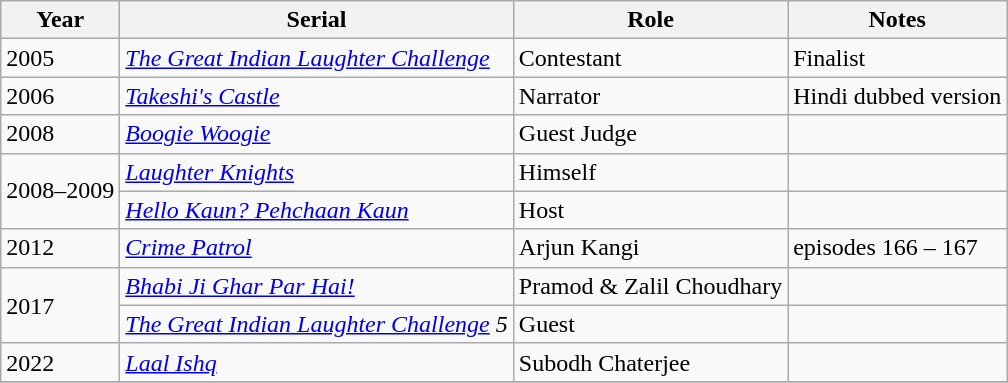<table class="wikitable sortable">
<tr>
<th scope="col">Year</th>
<th scope="col">Serial</th>
<th scope="col">Role</th>
<th scope="col">Notes</th>
</tr>
<tr>
<td>2005</td>
<td><em><a href='#'>The Great Indian Laughter Challenge</a></em></td>
<td>Contestant</td>
<td>Finalist</td>
</tr>
<tr>
<td>2006</td>
<td><em><a href='#'>Takeshi's Castle</a></em></td>
<td>Narrator</td>
<td>Hindi dubbed version</td>
</tr>
<tr>
<td>2008</td>
<td><em><a href='#'>Boogie Woogie</a></em></td>
<td>Guest Judge</td>
<td></td>
</tr>
<tr>
<td rowspan="2">2008–2009</td>
<td><em><a href='#'>Laughter Knights</a></em></td>
<td>Himself</td>
<td></td>
</tr>
<tr>
<td><em><a href='#'>Hello Kaun? Pehchaan Kaun</a></em></td>
<td>Host</td>
<td></td>
</tr>
<tr>
<td>2012</td>
<td><em><a href='#'>Crime Patrol</a></em></td>
<td>Arjun Kangi</td>
<td>episodes 166 – 167</td>
</tr>
<tr>
<td rowspan="2">2017</td>
<td><em><a href='#'>Bhabi Ji Ghar Par Hai!</a></em></td>
<td>Pramod & Zalil Choudhary</td>
<td></td>
</tr>
<tr>
<td><em><a href='#'>The Great Indian Laughter Challenge</a> 5</em></td>
<td>Guest</td>
<td></td>
</tr>
<tr>
<td>2022</td>
<td><em><a href='#'>Laal Ishq</a></em></td>
<td>Subodh Chaterjee</td>
<td></td>
</tr>
<tr>
</tr>
</table>
